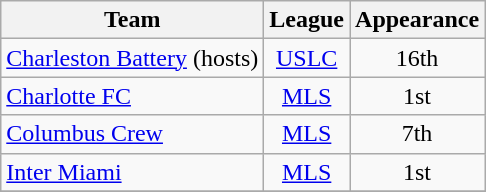<table class="wikitable sortable" style="text-align:center">
<tr>
<th>Team</th>
<th>League</th>
<th>Appearance</th>
</tr>
<tr>
<td style="text-align:left;"> <a href='#'>Charleston Battery</a> (hosts)</td>
<td><a href='#'>USLC</a></td>
<td>16th</td>
</tr>
<tr>
<td style="text-align:left;"> <a href='#'>Charlotte FC</a></td>
<td><a href='#'>MLS</a></td>
<td>1st</td>
</tr>
<tr>
<td style="text-align:left;"> <a href='#'>Columbus Crew</a></td>
<td><a href='#'>MLS</a></td>
<td>7th</td>
</tr>
<tr>
<td style="text-align:left;"> <a href='#'>Inter Miami</a></td>
<td><a href='#'>MLS</a></td>
<td>1st</td>
</tr>
<tr>
</tr>
</table>
